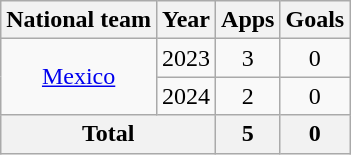<table class="wikitable" style="text-align:center">
<tr>
<th>National team</th>
<th>Year</th>
<th>Apps</th>
<th>Goals</th>
</tr>
<tr>
<td rowspan="2"><a href='#'>Mexico</a></td>
<td>2023</td>
<td>3</td>
<td>0</td>
</tr>
<tr>
<td>2024</td>
<td>2</td>
<td>0</td>
</tr>
<tr>
<th colspan="2">Total</th>
<th>5</th>
<th>0</th>
</tr>
</table>
